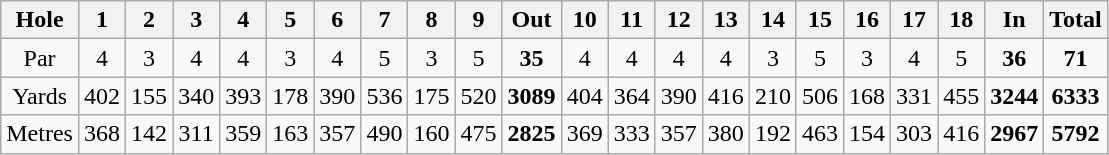<table class="wikitable" style="text-align:center">
<tr>
<th align="left">Hole</th>
<th>1</th>
<th>2</th>
<th>3</th>
<th>4</th>
<th>5</th>
<th>6</th>
<th>7</th>
<th>8</th>
<th>9</th>
<th>Out</th>
<th>10</th>
<th>11</th>
<th>12</th>
<th>13</th>
<th>14</th>
<th>15</th>
<th>16</th>
<th>17</th>
<th>18</th>
<th>In</th>
<th>Total</th>
</tr>
<tr>
<td align="center">Par</td>
<td>4</td>
<td>3</td>
<td>4</td>
<td>4</td>
<td>3</td>
<td>4</td>
<td>5</td>
<td>3</td>
<td>5</td>
<td><strong>35</strong></td>
<td>4</td>
<td>4</td>
<td>4</td>
<td>4</td>
<td>3</td>
<td>5</td>
<td>3</td>
<td>4</td>
<td>5</td>
<td><strong>36</strong></td>
<td><strong>71</strong></td>
</tr>
<tr>
<td align="center">Yards</td>
<td>402</td>
<td>155</td>
<td>340</td>
<td>393</td>
<td>178</td>
<td>390</td>
<td>536</td>
<td>175</td>
<td>520</td>
<td><strong>3089</strong></td>
<td>404</td>
<td>364</td>
<td>390</td>
<td>416</td>
<td>210</td>
<td>506</td>
<td>168</td>
<td>331</td>
<td>455</td>
<td><strong>3244</strong></td>
<td><strong>6333</strong></td>
</tr>
<tr>
<td align="center">Metres</td>
<td>368</td>
<td>142</td>
<td>311</td>
<td>359</td>
<td>163</td>
<td>357</td>
<td>490</td>
<td>160</td>
<td>475</td>
<td><strong>2825</strong></td>
<td>369</td>
<td>333</td>
<td>357</td>
<td>380</td>
<td>192</td>
<td>463</td>
<td>154</td>
<td>303</td>
<td>416</td>
<td><strong>2967</strong></td>
<td><strong>5792</strong></td>
</tr>
</table>
